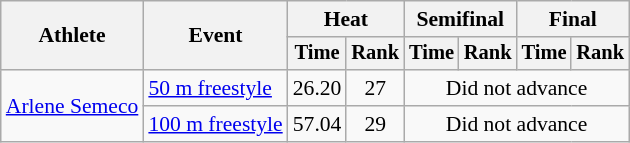<table class="wikitable" style="font-size:90%;">
<tr>
<th rowspan=2>Athlete</th>
<th rowspan=2>Event</th>
<th colspan="2">Heat</th>
<th colspan="2">Semifinal</th>
<th colspan="2">Final</th>
</tr>
<tr style="font-size:95%">
<th>Time</th>
<th>Rank</th>
<th>Time</th>
<th>Rank</th>
<th>Time</th>
<th>Rank</th>
</tr>
<tr align=center>
<td align=left rowspan=2><a href='#'>Arlene Semeco</a></td>
<td align=left><a href='#'>50 m freestyle</a></td>
<td>26.20</td>
<td>27</td>
<td colspan=4>Did not advance</td>
</tr>
<tr align=center>
<td align=left><a href='#'>100 m freestyle</a></td>
<td>57.04</td>
<td>29</td>
<td colspan=4>Did not advance</td>
</tr>
</table>
